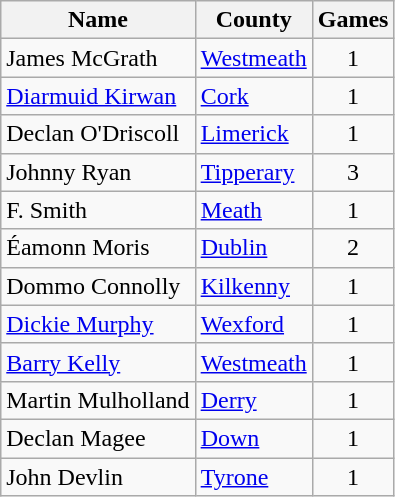<table class="wikitable sortable">
<tr>
<th>Name</th>
<th>County</th>
<th>Games</th>
</tr>
<tr>
<td>James McGrath</td>
<td><a href='#'>Westmeath</a></td>
<td style="text-align:center">1</td>
</tr>
<tr>
<td><a href='#'>Diarmuid Kirwan</a></td>
<td><a href='#'>Cork</a></td>
<td style="text-align:center">1</td>
</tr>
<tr>
<td>Declan O'Driscoll</td>
<td><a href='#'>Limerick</a></td>
<td style="text-align:center">1</td>
</tr>
<tr>
<td>Johnny Ryan</td>
<td><a href='#'>Tipperary</a></td>
<td style="text-align:center">3</td>
</tr>
<tr>
<td>F. Smith</td>
<td><a href='#'>Meath</a></td>
<td style="text-align:center">1</td>
</tr>
<tr>
<td>Éamonn Moris</td>
<td><a href='#'>Dublin</a></td>
<td style="text-align:center">2</td>
</tr>
<tr>
<td>Dommo Connolly</td>
<td><a href='#'>Kilkenny</a></td>
<td style="text-align:center">1</td>
</tr>
<tr>
<td><a href='#'>Dickie Murphy</a></td>
<td><a href='#'>Wexford</a></td>
<td style="text-align:center">1</td>
</tr>
<tr>
<td><a href='#'>Barry Kelly</a></td>
<td><a href='#'>Westmeath</a></td>
<td style="text-align:center">1</td>
</tr>
<tr>
<td>Martin Mulholland</td>
<td><a href='#'>Derry</a></td>
<td style="text-align:center">1</td>
</tr>
<tr>
<td>Declan Magee</td>
<td><a href='#'>Down</a></td>
<td style="text-align:center">1</td>
</tr>
<tr>
<td>John Devlin</td>
<td><a href='#'>Tyrone</a></td>
<td style="text-align:center">1</td>
</tr>
</table>
